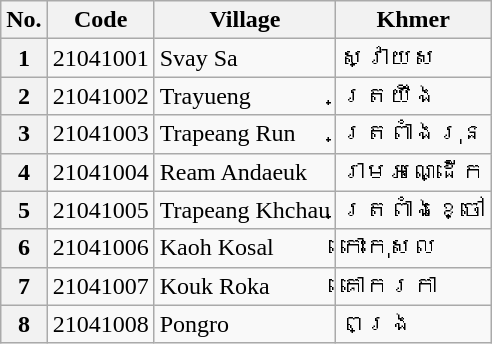<table class="wikitable sortable mw-collapsible">
<tr>
<th>No.</th>
<th>Code</th>
<th>Village</th>
<th>Khmer</th>
</tr>
<tr>
<th>1</th>
<td>21041001</td>
<td>Svay Sa</td>
<td>ស្វាយស</td>
</tr>
<tr>
<th>2</th>
<td>21041002</td>
<td>Trayueng</td>
<td>ត្រយឹង</td>
</tr>
<tr>
<th>3</th>
<td>21041003</td>
<td>Trapeang Run</td>
<td>ត្រពាំងរុន</td>
</tr>
<tr>
<th>4</th>
<td>21041004</td>
<td>Ream Andaeuk</td>
<td>រាមអណ្ដើក</td>
</tr>
<tr>
<th>5</th>
<td>21041005</td>
<td>Trapeang Khchau</td>
<td>ត្រពាំងខ្ចៅ</td>
</tr>
<tr>
<th>6</th>
<td>21041006</td>
<td>Kaoh Kosal</td>
<td>កោះកុសល</td>
</tr>
<tr>
<th>7</th>
<td>21041007</td>
<td>Kouk Roka</td>
<td>គោករកា</td>
</tr>
<tr>
<th>8</th>
<td>21041008</td>
<td>Pongro</td>
<td>ពង្រ</td>
</tr>
</table>
